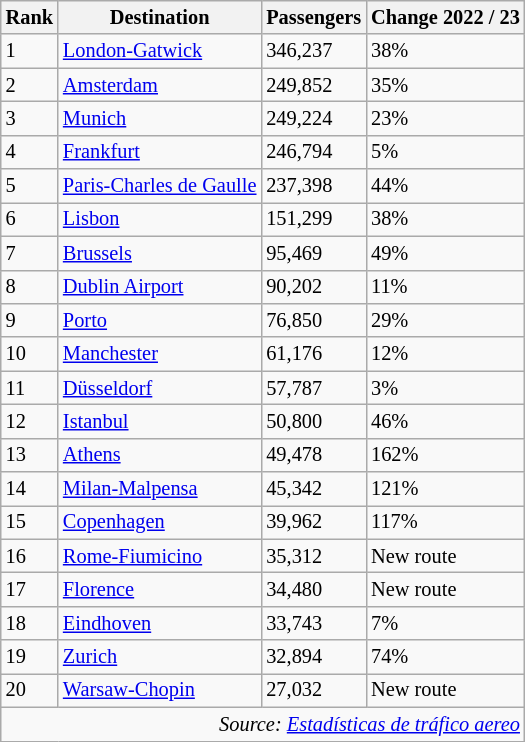<table class="wikitable" style="font-size: 85%; width:align">
<tr>
<th>Rank</th>
<th>Destination</th>
<th>Passengers</th>
<th>Change 2022 / 23</th>
</tr>
<tr>
<td>1</td>
<td> <a href='#'>London-Gatwick</a></td>
<td>346,237</td>
<td> 38%</td>
</tr>
<tr>
<td>2</td>
<td> <a href='#'>Amsterdam</a></td>
<td>249,852</td>
<td> 35%</td>
</tr>
<tr>
<td>3</td>
<td> <a href='#'>Munich</a></td>
<td>249,224</td>
<td> 23%</td>
</tr>
<tr>
<td>4</td>
<td> <a href='#'>Frankfurt</a></td>
<td>246,794</td>
<td> 5%</td>
</tr>
<tr>
<td>5</td>
<td> <a href='#'>Paris-Charles de Gaulle</a></td>
<td>237,398</td>
<td> 44%</td>
</tr>
<tr>
<td>6</td>
<td> <a href='#'>Lisbon</a></td>
<td>151,299</td>
<td> 38%</td>
</tr>
<tr>
<td>7</td>
<td> <a href='#'>Brussels</a></td>
<td>95,469</td>
<td> 49%</td>
</tr>
<tr>
<td>8</td>
<td> <a href='#'>Dublin Airport</a></td>
<td>90,202</td>
<td> 11%</td>
</tr>
<tr>
<td>9</td>
<td> <a href='#'>Porto</a></td>
<td>76,850</td>
<td> 29%</td>
</tr>
<tr>
<td>10</td>
<td> <a href='#'>Manchester</a></td>
<td>61,176</td>
<td> 12%</td>
</tr>
<tr>
<td>11</td>
<td> <a href='#'>Düsseldorf</a></td>
<td>57,787</td>
<td> 3%</td>
</tr>
<tr>
<td>12</td>
<td> <a href='#'>Istanbul</a></td>
<td>50,800</td>
<td> 46%</td>
</tr>
<tr>
<td>13</td>
<td> <a href='#'>Athens</a></td>
<td>49,478</td>
<td> 162%</td>
</tr>
<tr>
<td>14</td>
<td> <a href='#'>Milan-Malpensa</a></td>
<td>45,342</td>
<td> 121%</td>
</tr>
<tr>
<td>15</td>
<td> <a href='#'>Copenhagen</a></td>
<td>39,962</td>
<td> 117%</td>
</tr>
<tr>
<td>16</td>
<td> <a href='#'>Rome-Fiumicino</a></td>
<td>35,312</td>
<td> New route</td>
</tr>
<tr>
<td>17</td>
<td> <a href='#'>Florence</a></td>
<td>34,480</td>
<td> New route</td>
</tr>
<tr>
<td>18</td>
<td> <a href='#'>Eindhoven</a></td>
<td>33,743</td>
<td> 7%</td>
</tr>
<tr>
<td>19</td>
<td> <a href='#'>Zurich</a></td>
<td>32,894</td>
<td> 74%</td>
</tr>
<tr>
<td>20</td>
<td> <a href='#'>Warsaw-Chopin</a></td>
<td>27,032</td>
<td> New route</td>
</tr>
<tr>
<td colspan="4" style="text-align:right;"><em>Source: <a href='#'>Estadísticas de tráfico aereo</a></em></td>
</tr>
</table>
